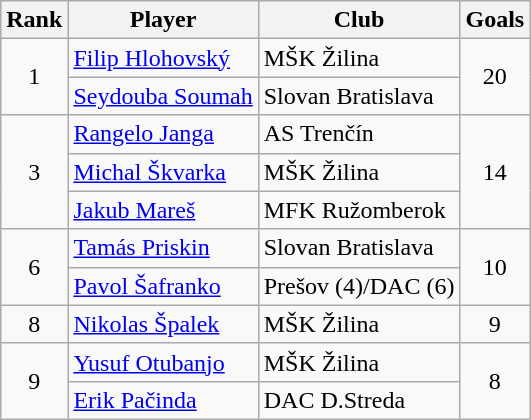<table class="wikitable" style="text-align:center">
<tr>
<th>Rank</th>
<th>Player</th>
<th>Club</th>
<th>Goals</th>
</tr>
<tr>
<td rowspan="2">1</td>
<td align="left"> <a href='#'>Filip Hlohovský</a></td>
<td align="left">MŠK Žilina</td>
<td rowspan="2">20</td>
</tr>
<tr>
<td align="left"> <a href='#'>Seydouba Soumah</a></td>
<td align="left">Slovan Bratislava</td>
</tr>
<tr>
<td rowspan="3">3</td>
<td align="left"> <a href='#'>Rangelo Janga</a></td>
<td align="left">AS Trenčín</td>
<td rowspan="3">14</td>
</tr>
<tr>
<td align="left"> <a href='#'>Michal Škvarka</a></td>
<td align="left">MŠK Žilina</td>
</tr>
<tr>
<td align="left"> <a href='#'>Jakub Mareš</a></td>
<td align="left">MFK Ružomberok</td>
</tr>
<tr>
<td rowspan="2">6</td>
<td align="left"> <a href='#'>Tamás Priskin</a></td>
<td align="left">Slovan Bratislava</td>
<td rowspan="2">10</td>
</tr>
<tr>
<td align="left"> <a href='#'>Pavol Šafranko</a></td>
<td align="left">Prešov (4)/DAC (6)</td>
</tr>
<tr>
<td>8</td>
<td align="left"> <a href='#'>Nikolas Špalek</a></td>
<td align="left">MŠK Žilina</td>
<td>9</td>
</tr>
<tr>
<td rowspan="2">9</td>
<td align="left"> <a href='#'>Yusuf Otubanjo</a></td>
<td align="left">MŠK Žilina</td>
<td rowspan="2">8</td>
</tr>
<tr>
<td align="left"> <a href='#'>Erik Pačinda</a></td>
<td align="left">DAC D.Streda</td>
</tr>
</table>
